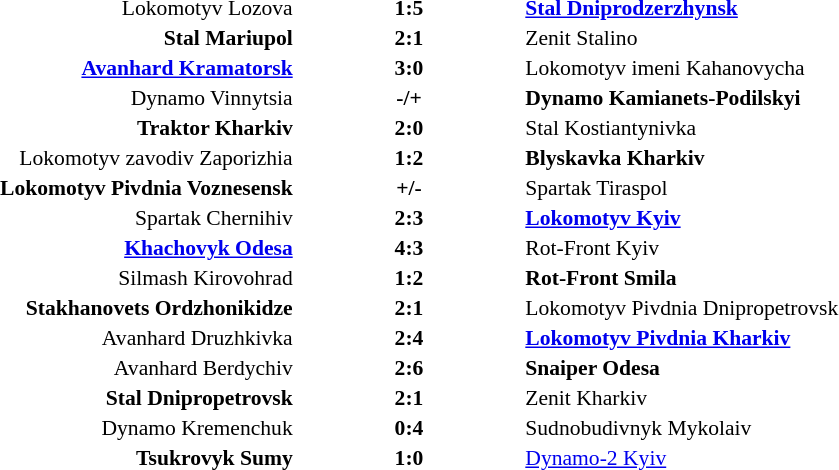<table width=100% cellspacing=1>
<tr>
<th width=20%></th>
<th width=12%></th>
<th width=20%></th>
<th></th>
</tr>
<tr style=font-size:90%>
<td align=right>Lokomotyv Lozova</td>
<td align=center><strong>1:5</strong></td>
<td><strong><a href='#'>Stal Dniprodzerzhynsk</a></strong></td>
<td align=center></td>
</tr>
<tr style=font-size:90%>
<td align=right><strong>Stal Mariupol</strong></td>
<td align=center><strong>2:1</strong></td>
<td>Zenit Stalino</td>
<td align=center></td>
</tr>
<tr style=font-size:90%>
<td align=right><strong><a href='#'>Avanhard Kramatorsk</a></strong></td>
<td align=center><strong>3:0</strong></td>
<td>Lokomotyv imeni Kahanovycha</td>
<td align=center></td>
</tr>
<tr style=font-size:90%>
<td align=right>Dynamo Vinnytsia</td>
<td align=center><strong>-/+</strong></td>
<td><strong>Dynamo Kamianets-Podilskyi</strong></td>
<td align=center></td>
</tr>
<tr style=font-size:90%>
<td align=right><strong>Traktor Kharkiv</strong></td>
<td align=center><strong>2:0</strong></td>
<td>Stal Kostiantynivka</td>
<td align=center></td>
</tr>
<tr style=font-size:90%>
<td align=right>Lokomotyv zavodiv Zaporizhia</td>
<td align=center><strong>1:2</strong></td>
<td><strong>Blyskavka Kharkiv</strong></td>
<td align=center></td>
</tr>
<tr style=font-size:90%>
<td align=right><strong>Lokomotyv Pivdnia Voznesensk</strong></td>
<td align=center><strong>+/-</strong></td>
<td>Spartak Tiraspol</td>
<td align=center></td>
</tr>
<tr style=font-size:90%>
<td align=right>Spartak Chernihiv</td>
<td align=center><strong>2:3</strong></td>
<td><strong><a href='#'>Lokomotyv Kyiv</a></strong></td>
<td align=center></td>
</tr>
<tr style=font-size:90%>
<td align=right><strong><a href='#'>Khachovyk Odesa</a></strong></td>
<td align=center><strong>4:3</strong></td>
<td>Rot-Front Kyiv</td>
<td align=center></td>
</tr>
<tr style=font-size:90%>
<td align=right>Silmash Kirovohrad</td>
<td align=center><strong>1:2</strong></td>
<td><strong>Rot-Front Smila</strong></td>
<td align=center></td>
</tr>
<tr style=font-size:90%>
<td align=right><strong>Stakhanovets Ordzhonikidze</strong></td>
<td align=center><strong>2:1</strong></td>
<td>Lokomotyv Pivdnia Dnipropetrovsk</td>
<td align=center></td>
</tr>
<tr style=font-size:90%>
<td align=right>Avanhard Druzhkivka</td>
<td align=center><strong>2:4</strong></td>
<td><strong><a href='#'>Lokomotyv Pivdnia Kharkiv</a></strong></td>
<td align=center></td>
</tr>
<tr style=font-size:90%>
<td align=right>Avanhard Berdychiv</td>
<td align=center><strong>2:6</strong></td>
<td><strong>Snaiper Odesa</strong></td>
<td align=center></td>
</tr>
<tr style=font-size:90%>
<td align=right><strong>Stal Dnipropetrovsk</strong></td>
<td align=center><strong>2:1</strong></td>
<td>Zenit Kharkiv</td>
<td align=center></td>
</tr>
<tr style=font-size:90%>
<td align=right>Dynamo Kremenchuk</td>
<td align=center><strong>0:4</strong></td>
<td>Sudnobudivnyk Mykolaiv</td>
<td align=center></td>
</tr>
<tr style=font-size:90%>
<td align=right><strong>Tsukrovyk Sumy</strong></td>
<td align=center><strong>1:0</strong></td>
<td><a href='#'>Dynamo-2 Kyiv</a></td>
<td align=center></td>
</tr>
</table>
